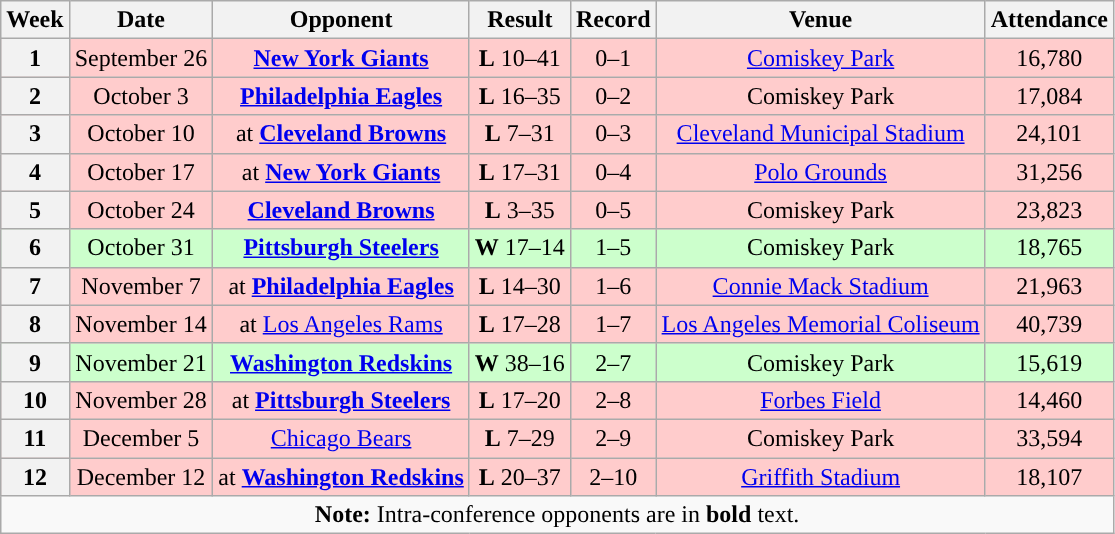<table class="wikitable" style="text-align:center">
<tr>
<th>Week</th>
<th>Date</th>
<th>Opponent</th>
<th>Result</th>
<th>Record</th>
<th>Venue</th>
<th>Attendance</th>
</tr>
<tr style="background:#fcc">
<th>1</th>
<td>September 26</td>
<td><strong><a href='#'>New York Giants</a></strong></td>
<td><strong>L</strong> 10–41</td>
<td>0–1</td>
<td><a href='#'>Comiskey Park</a></td>
<td>16,780</td>
</tr>
<tr style="background:#fcc">
<th>2</th>
<td>October 3</td>
<td><strong><a href='#'>Philadelphia Eagles</a></strong></td>
<td><strong>L</strong> 16–35</td>
<td>0–2</td>
<td>Comiskey Park</td>
<td>17,084</td>
</tr>
<tr style="background:#fcc">
<th>3</th>
<td>October 10</td>
<td>at <strong><a href='#'>Cleveland Browns</a></strong></td>
<td><strong>L</strong> 7–31</td>
<td>0–3</td>
<td><a href='#'>Cleveland Municipal Stadium</a></td>
<td>24,101</td>
</tr>
<tr style="background:#fcc">
<th>4</th>
<td>October 17</td>
<td>at <strong><a href='#'>New York Giants</a></strong></td>
<td><strong>L</strong> 17–31</td>
<td>0–4</td>
<td><a href='#'>Polo Grounds</a></td>
<td>31,256</td>
</tr>
<tr style="background:#fcc">
<th>5</th>
<td>October 24</td>
<td><strong><a href='#'>Cleveland Browns</a></strong></td>
<td><strong>L</strong> 3–35</td>
<td>0–5</td>
<td>Comiskey Park</td>
<td>23,823</td>
</tr>
<tr style="background:#cfc">
<th>6</th>
<td>October 31</td>
<td><strong><a href='#'>Pittsburgh Steelers</a></strong></td>
<td><strong>W</strong> 17–14</td>
<td>1–5</td>
<td>Comiskey Park</td>
<td>18,765</td>
</tr>
<tr style="background:#fcc">
<th>7</th>
<td>November 7</td>
<td>at <strong><a href='#'>Philadelphia Eagles</a></strong></td>
<td><strong>L</strong> 14–30</td>
<td>1–6</td>
<td><a href='#'>Connie Mack Stadium</a></td>
<td>21,963</td>
</tr>
<tr style="background:#fcc">
<th>8</th>
<td>November 14</td>
<td>at <a href='#'>Los Angeles Rams</a></td>
<td><strong>L</strong> 17–28</td>
<td>1–7</td>
<td><a href='#'>Los Angeles Memorial Coliseum</a></td>
<td>40,739</td>
</tr>
<tr style="background:#cfc">
<th>9</th>
<td>November 21</td>
<td><strong><a href='#'>Washington Redskins</a></strong></td>
<td><strong>W</strong> 38–16</td>
<td>2–7</td>
<td>Comiskey Park</td>
<td>15,619</td>
</tr>
<tr style="background:#fcc">
<th>10</th>
<td>November 28</td>
<td>at <strong><a href='#'>Pittsburgh Steelers</a></strong></td>
<td><strong>L</strong> 17–20</td>
<td>2–8</td>
<td><a href='#'>Forbes Field</a></td>
<td>14,460</td>
</tr>
<tr style="background:#fcc">
<th>11</th>
<td>December 5</td>
<td><a href='#'>Chicago Bears</a></td>
<td><strong>L</strong> 7–29</td>
<td>2–9</td>
<td>Comiskey Park</td>
<td>33,594</td>
</tr>
<tr style="background:#fcc">
<th>12</th>
<td>December 12</td>
<td>at <strong><a href='#'>Washington Redskins</a></strong></td>
<td><strong>L</strong> 20–37</td>
<td>2–10</td>
<td><a href='#'>Griffith Stadium</a></td>
<td>18,107</td>
</tr>
<tr>
<td colspan="8"><strong>Note:</strong> Intra-conference opponents are in <strong>bold</strong> text.</td>
</tr>
</table>
